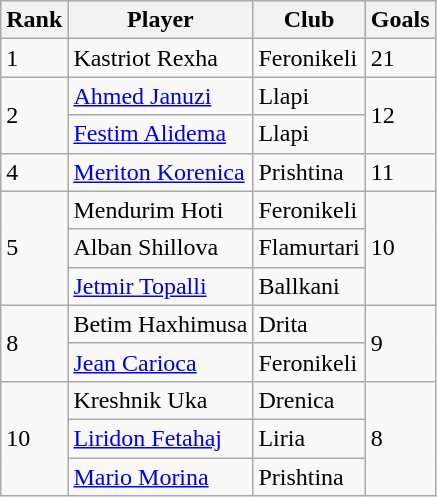<table class="wikitable" style="text-align">
<tr>
<th>Rank</th>
<th>Player</th>
<th>Club</th>
<th>Goals</th>
</tr>
<tr>
<td>1</td>
<td align="left"> Kastriot Rexha</td>
<td align="left">Feronikeli</td>
<td>21</td>
</tr>
<tr>
<td rowspan="2">2</td>
<td align="left"> <a href='#'>Ahmed Januzi</a></td>
<td align="left">Llapi</td>
<td rowspan="2">12</td>
</tr>
<tr>
<td align="left"> <a href='#'>Festim Alidema</a></td>
<td align="left">Llapi</td>
</tr>
<tr>
<td>4</td>
<td align="left"> <a href='#'>Meriton Korenica</a></td>
<td align="left">Prishtina</td>
<td>11</td>
</tr>
<tr>
<td rowspan="3">5</td>
<td align="left"> Mendurim Hoti</td>
<td align="left">Feronikeli</td>
<td rowspan="3">10</td>
</tr>
<tr>
<td align="left"> Alban Shillova</td>
<td align="left">Flamurtari</td>
</tr>
<tr>
<td align="left"> <a href='#'>Jetmir Topalli</a></td>
<td align="left">Ballkani</td>
</tr>
<tr>
<td rowspan="2">8</td>
<td align="left"> Betim Haxhimusa</td>
<td align="left">Drita</td>
<td rowspan="2">9</td>
</tr>
<tr>
<td align="left"> <a href='#'>Jean Carioca</a></td>
<td align="left">Feronikeli</td>
</tr>
<tr>
<td rowspan="3">10</td>
<td align="left"> Kreshnik Uka</td>
<td align="left">Drenica</td>
<td rowspan="3">8</td>
</tr>
<tr>
<td align="left"> <a href='#'>Liridon Fetahaj</a></td>
<td align="left">Liria</td>
</tr>
<tr>
<td align="left"> <a href='#'>Mario Morina</a></td>
<td align="left">Prishtina</td>
</tr>
</table>
